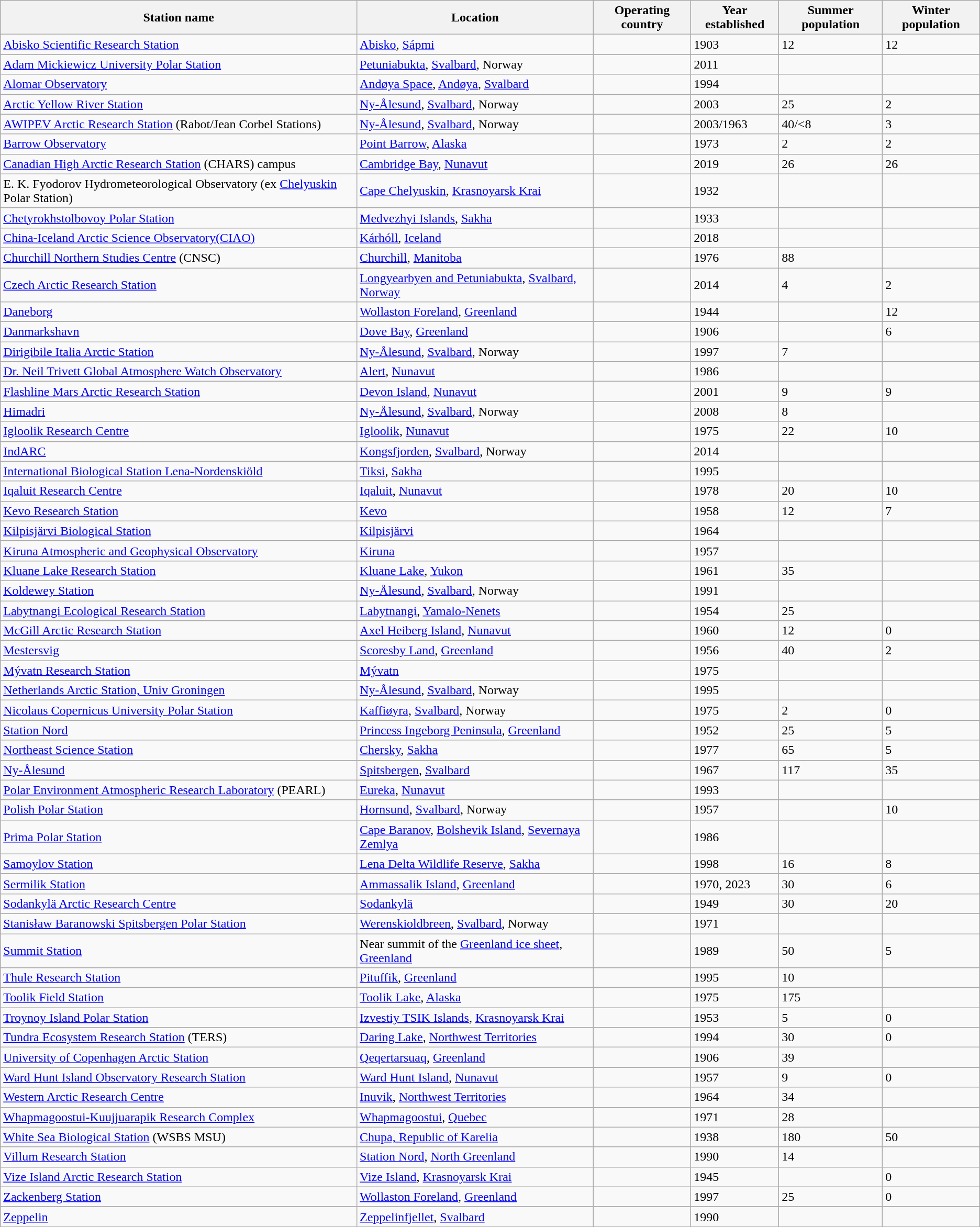<table class="wikitable sortable col4right col5right col6right">
<tr>
<th scope="col">Station name</th>
<th scope="col">Location</th>
<th scope="col">Operating country</th>
<th scope="col" data-sort-type="number">Year established</th>
<th scope="col" data-sort-type="number">Summer population</th>
<th scope="col" data-sort-type="number">Winter population</th>
</tr>
<tr>
<td><a href='#'>Abisko Scientific Research Station</a></td>
<td><a href='#'>Abisko</a>, <a href='#'>Sápmi</a></td>
<td></td>
<td>1903</td>
<td>12</td>
<td>12</td>
</tr>
<tr>
<td><a href='#'>Adam Mickiewicz University Polar Station</a></td>
<td><a href='#'>Petuniabukta</a>, <a href='#'>Svalbard</a>, Norway</td>
<td></td>
<td>2011</td>
<td></td>
<td></td>
</tr>
<tr>
<td><a href='#'>Alomar Observatory</a></td>
<td><a href='#'>Andøya Space</a>, <a href='#'>Andøya</a>, <a href='#'>Svalbard</a></td>
<td></td>
<td>1994</td>
<td></td>
<td></td>
</tr>
<tr>
<td><a href='#'>Arctic Yellow River Station</a></td>
<td><a href='#'>Ny-Ålesund</a>, <a href='#'>Svalbard</a>, Norway</td>
<td></td>
<td>2003</td>
<td>25</td>
<td>2</td>
</tr>
<tr>
<td><a href='#'>AWIPEV Arctic Research Station</a> (Rabot/Jean Corbel Stations)</td>
<td><a href='#'>Ny-Ålesund</a>, <a href='#'>Svalbard</a>, Norway</td>
<td><br></td>
<td>2003/1963</td>
<td>40/<8</td>
<td>3</td>
</tr>
<tr>
<td><a href='#'>Barrow Observatory</a></td>
<td><a href='#'>Point Barrow</a>, <a href='#'>Alaska</a></td>
<td></td>
<td>1973</td>
<td>2</td>
<td>2</td>
</tr>
<tr>
<td><a href='#'>Canadian High Arctic Research Station</a> (CHARS) campus</td>
<td><a href='#'>Cambridge Bay</a>, <a href='#'>Nunavut</a></td>
<td></td>
<td>2019</td>
<td>26</td>
<td>26</td>
</tr>
<tr>
<td>E. K. Fyodorov Hydrometeorological Observatory (ex <a href='#'>Chelyuskin</a> Polar Station)</td>
<td><a href='#'>Cape Chelyuskin</a>, <a href='#'>Krasnoyarsk Krai</a></td>
<td><br></td>
<td>1932</td>
<td></td>
<td></td>
</tr>
<tr>
<td><a href='#'>Chetyrokhstolbovoy Polar Station</a></td>
<td><a href='#'>Medvezhyi Islands</a>, <a href='#'>Sakha</a></td>
<td><br></td>
<td>1933</td>
<td></td>
<td></td>
</tr>
<tr>
<td><a href='#'>China-Iceland Arctic Science Observatory(CIAO)</a></td>
<td><a href='#'>Kárhóll</a>, <a href='#'>Iceland</a></td>
<td><br></td>
<td>2018</td>
<td></td>
<td></td>
</tr>
<tr>
<td><a href='#'>Churchill Northern Studies Centre</a> (CNSC)</td>
<td><a href='#'>Churchill</a>, <a href='#'>Manitoba</a></td>
<td></td>
<td>1976</td>
<td>88</td>
<td></td>
</tr>
<tr>
<td><a href='#'>Czech Arctic Research Station</a></td>
<td><a href='#'>Longyearbyen and Petuniabukta</a>, <a href='#'>Svalbard, Norway</a></td>
<td></td>
<td>2014</td>
<td>4</td>
<td>2</td>
</tr>
<tr>
<td><a href='#'>Daneborg</a></td>
<td><a href='#'>Wollaston Foreland</a>, <a href='#'>Greenland</a></td>
<td></td>
<td>1944</td>
<td></td>
<td>12</td>
</tr>
<tr>
<td><a href='#'>Danmarkshavn</a></td>
<td><a href='#'>Dove Bay</a>, <a href='#'>Greenland</a></td>
<td></td>
<td>1906</td>
<td></td>
<td>6</td>
</tr>
<tr>
<td><a href='#'>Dirigibile Italia Arctic Station</a></td>
<td><a href='#'>Ny-Ålesund</a>, <a href='#'>Svalbard</a>, Norway</td>
<td></td>
<td>1997</td>
<td>7</td>
<td></td>
</tr>
<tr>
<td><a href='#'>Dr. Neil Trivett Global Atmosphere Watch Observatory</a></td>
<td><a href='#'>Alert</a>, <a href='#'>Nunavut</a></td>
<td></td>
<td>1986</td>
<td></td>
<td></td>
</tr>
<tr>
<td><a href='#'>Flashline Mars Arctic Research Station</a></td>
<td><a href='#'>Devon Island</a>, <a href='#'>Nunavut</a></td>
<td></td>
<td>2001</td>
<td>9</td>
<td>9</td>
</tr>
<tr>
<td><a href='#'>Himadri</a></td>
<td><a href='#'>Ny-Ålesund</a>, <a href='#'>Svalbard</a>, Norway</td>
<td></td>
<td>2008</td>
<td>8</td>
<td></td>
</tr>
<tr>
<td><a href='#'>Igloolik Research Centre</a></td>
<td><a href='#'>Igloolik</a>, <a href='#'>Nunavut</a></td>
<td></td>
<td>1975</td>
<td>22</td>
<td>10</td>
</tr>
<tr>
<td><a href='#'>IndARC</a></td>
<td><a href='#'>Kongsfjorden</a>, <a href='#'>Svalbard</a>, Norway</td>
<td></td>
<td>2014</td>
<td></td>
<td></td>
</tr>
<tr>
<td><a href='#'>International Biological Station Lena-Nordenskiöld</a></td>
<td><a href='#'>Tiksi</a>, <a href='#'>Sakha</a></td>
<td></td>
<td>1995</td>
<td></td>
<td></td>
</tr>
<tr>
<td><a href='#'>Iqaluit Research Centre</a></td>
<td><a href='#'>Iqaluit</a>, <a href='#'>Nunavut</a></td>
<td></td>
<td>1978</td>
<td>20</td>
<td>10</td>
</tr>
<tr>
<td><a href='#'>Kevo Research Station</a></td>
<td><a href='#'>Kevo</a></td>
<td></td>
<td>1958</td>
<td>12</td>
<td>7</td>
</tr>
<tr>
<td><a href='#'>Kilpisjärvi Biological Station</a></td>
<td><a href='#'>Kilpisjärvi</a></td>
<td></td>
<td>1964</td>
<td></td>
<td></td>
</tr>
<tr>
<td><a href='#'>Kiruna Atmospheric and Geophysical Observatory</a></td>
<td><a href='#'>Kiruna</a></td>
<td></td>
<td>1957</td>
<td></td>
<td></td>
</tr>
<tr>
<td><a href='#'>Kluane Lake Research Station</a></td>
<td><a href='#'>Kluane Lake</a>, <a href='#'>Yukon</a></td>
<td></td>
<td>1961</td>
<td>35</td>
<td></td>
</tr>
<tr>
<td><a href='#'>Koldewey Station</a></td>
<td><a href='#'>Ny-Ålesund</a>, <a href='#'>Svalbard</a>, Norway</td>
<td></td>
<td>1991</td>
<td></td>
<td></td>
</tr>
<tr>
<td><a href='#'>Labytnangi Ecological Research Station</a></td>
<td><a href='#'>Labytnangi</a>, <a href='#'>Yamalo-Nenets</a></td>
<td><br></td>
<td>1954</td>
<td>25</td>
<td></td>
</tr>
<tr>
<td><a href='#'>McGill Arctic Research Station</a></td>
<td><a href='#'>Axel Heiberg Island</a>, <a href='#'>Nunavut</a></td>
<td></td>
<td>1960</td>
<td>12</td>
<td>0</td>
</tr>
<tr>
<td><a href='#'>Mestersvig</a></td>
<td><a href='#'>Scoresby Land</a>, <a href='#'>Greenland</a></td>
<td></td>
<td>1956</td>
<td>40</td>
<td>2</td>
</tr>
<tr>
<td><a href='#'>Mývatn Research Station</a></td>
<td><a href='#'>Mývatn</a></td>
<td></td>
<td>1975</td>
<td></td>
<td></td>
</tr>
<tr>
<td><a href='#'>Netherlands Arctic Station, Univ Groningen</a></td>
<td><a href='#'>Ny-Ålesund</a>, <a href='#'>Svalbard</a>, Norway</td>
<td></td>
<td>1995</td>
<td></td>
<td></td>
</tr>
<tr>
<td><a href='#'>Nicolaus Copernicus University Polar Station</a></td>
<td><a href='#'>Kaffiøyra</a>, <a href='#'>Svalbard</a>, Norway</td>
<td></td>
<td>1975</td>
<td>2</td>
<td>0</td>
</tr>
<tr>
<td><a href='#'>Station Nord</a></td>
<td><a href='#'>Princess Ingeborg Peninsula</a>, <a href='#'>Greenland</a></td>
<td></td>
<td>1952</td>
<td>25</td>
<td>5</td>
</tr>
<tr>
<td><a href='#'>Northeast Science Station</a></td>
<td><a href='#'>Chersky</a>, <a href='#'>Sakha</a></td>
<td><br></td>
<td>1977</td>
<td>65</td>
<td>5</td>
</tr>
<tr>
<td><a href='#'>Ny-Ålesund</a></td>
<td><a href='#'>Spitsbergen</a>, <a href='#'>Svalbard</a></td>
<td></td>
<td>1967</td>
<td>117</td>
<td>35</td>
</tr>
<tr>
<td><a href='#'>Polar Environment Atmospheric Research Laboratory</a> (PEARL)</td>
<td><a href='#'>Eureka</a>, <a href='#'>Nunavut</a></td>
<td></td>
<td>1993</td>
<td></td>
<td></td>
</tr>
<tr>
<td><a href='#'>Polish Polar Station</a></td>
<td><a href='#'>Hornsund</a>, <a href='#'>Svalbard</a>, Norway</td>
<td></td>
<td>1957</td>
<td></td>
<td>10</td>
</tr>
<tr>
<td><a href='#'>Prima Polar Station</a></td>
<td><a href='#'>Cape Baranov</a>, <a href='#'>Bolshevik Island</a>, <a href='#'>Severnaya Zemlya</a></td>
<td><br></td>
<td>1986</td>
<td></td>
<td></td>
</tr>
<tr>
<td><a href='#'>Samoylov Station</a></td>
<td><a href='#'>Lena Delta Wildlife Reserve</a>, <a href='#'>Sakha</a></td>
<td></td>
<td>1998</td>
<td>16</td>
<td>8</td>
</tr>
<tr>
<td><a href='#'>Sermilik Station</a></td>
<td><a href='#'>Ammassalik Island</a>, <a href='#'>Greenland</a></td>
<td><br></td>
<td>1970, 2023</td>
<td>30</td>
<td>6</td>
</tr>
<tr>
<td><a href='#'>Sodankylä Arctic Research Centre</a></td>
<td><a href='#'>Sodankylä</a></td>
<td></td>
<td>1949</td>
<td>30</td>
<td>20</td>
</tr>
<tr>
<td><a href='#'>Stanisław Baranowski Spitsbergen Polar Station</a></td>
<td><a href='#'>Werenskioldbreen</a>, <a href='#'>Svalbard</a>, Norway</td>
<td></td>
<td>1971</td>
<td></td>
<td></td>
</tr>
<tr>
<td><a href='#'>Summit Station</a></td>
<td>Near summit of the <a href='#'>Greenland ice sheet</a>, <a href='#'>Greenland</a></td>
<td></td>
<td>1989</td>
<td>50</td>
<td>5</td>
</tr>
<tr>
<td><a href='#'>Thule Research Station</a></td>
<td><a href='#'>Pituffik</a>, <a href='#'>Greenland</a></td>
<td></td>
<td>1995</td>
<td>10</td>
<td></td>
</tr>
<tr>
<td><a href='#'>Toolik Field Station</a></td>
<td><a href='#'>Toolik Lake</a>, <a href='#'>Alaska</a></td>
<td></td>
<td>1975</td>
<td>175</td>
<td></td>
</tr>
<tr>
<td><a href='#'>Troynoy Island Polar Station</a></td>
<td><a href='#'>Izvestiy TSIK Islands</a>, <a href='#'>Krasnoyarsk Krai</a></td>
<td><br></td>
<td>1953</td>
<td>5</td>
<td>0</td>
</tr>
<tr>
<td><a href='#'>Tundra Ecosystem Research Station</a> (TERS)</td>
<td><a href='#'>Daring Lake</a>, <a href='#'>Northwest Territories</a></td>
<td></td>
<td>1994</td>
<td>30</td>
<td>0</td>
</tr>
<tr>
<td><a href='#'>University of Copenhagen Arctic Station</a></td>
<td><a href='#'>Qeqertarsuaq</a>, <a href='#'>Greenland</a></td>
<td></td>
<td>1906</td>
<td>39</td>
<td></td>
</tr>
<tr>
<td><a href='#'>Ward Hunt Island Observatory Research Station</a></td>
<td><a href='#'>Ward Hunt Island</a>, <a href='#'>Nunavut</a></td>
<td></td>
<td>1957</td>
<td>9</td>
<td>0</td>
</tr>
<tr>
<td><a href='#'>Western Arctic Research Centre</a></td>
<td><a href='#'>Inuvik</a>, <a href='#'>Northwest Territories</a></td>
<td></td>
<td>1964</td>
<td>34</td>
<td></td>
</tr>
<tr>
<td><a href='#'>Whapmagoostui-Kuujjuarapik Research Complex</a></td>
<td><a href='#'>Whapmagoostui</a>, <a href='#'>Quebec</a></td>
<td></td>
<td>1971</td>
<td>28</td>
<td></td>
</tr>
<tr>
<td><a href='#'>White Sea Biological Station</a> (WSBS MSU)</td>
<td><a href='#'>Chupa, Republic of Karelia</a></td>
<td><br></td>
<td>1938</td>
<td>180</td>
<td>50</td>
</tr>
<tr>
<td><a href='#'>Villum Research Station</a></td>
<td><a href='#'>Station Nord</a>, <a href='#'>North Greenland</a></td>
<td></td>
<td>1990</td>
<td>14</td>
<td></td>
</tr>
<tr>
<td><a href='#'>Vize Island Arctic Research Station</a></td>
<td><a href='#'>Vize Island</a>, <a href='#'>Krasnoyarsk Krai</a></td>
<td><br></td>
<td>1945</td>
<td></td>
<td>0</td>
</tr>
<tr>
<td><a href='#'>Zackenberg Station</a></td>
<td><a href='#'>Wollaston Foreland</a>, <a href='#'>Greenland</a></td>
<td></td>
<td>1997</td>
<td>25</td>
<td>0</td>
</tr>
<tr>
<td><a href='#'>Zeppelin</a></td>
<td><a href='#'>Zeppelinfjellet</a>, <a href='#'>Svalbard</a></td>
<td></td>
<td>1990</td>
<td></td>
<td></td>
</tr>
</table>
